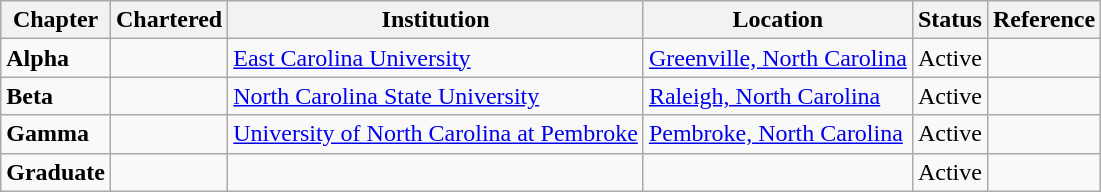<table class="wikitable sortable">
<tr>
<th>Chapter</th>
<th>Chartered</th>
<th>Institution</th>
<th>Location</th>
<th>Status</th>
<th>Reference</th>
</tr>
<tr>
<td><strong>Alpha</strong></td>
<td></td>
<td><a href='#'>East Carolina University</a></td>
<td><a href='#'>Greenville, North Carolina</a></td>
<td>Active</td>
<td></td>
</tr>
<tr>
<td><strong>Beta</strong></td>
<td></td>
<td><a href='#'>North Carolina State University</a></td>
<td><a href='#'>Raleigh, North Carolina</a></td>
<td>Active</td>
<td></td>
</tr>
<tr>
<td><strong>Gamma</strong></td>
<td></td>
<td><a href='#'>University of North Carolina at Pembroke</a></td>
<td><a href='#'>Pembroke, North Carolina</a></td>
<td>Active</td>
<td></td>
</tr>
<tr>
<td><strong>Graduate</strong></td>
<td></td>
<td></td>
<td></td>
<td>Active</td>
<td></td>
</tr>
</table>
